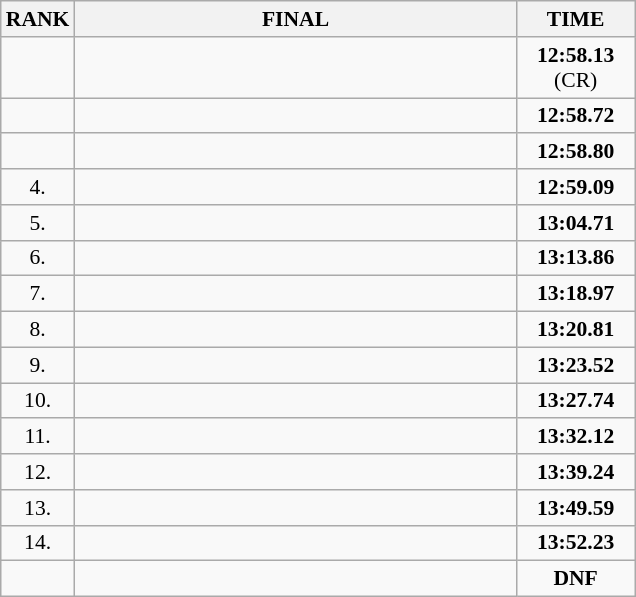<table class="wikitable" style="border-collapse: collapse; font-size: 90%;">
<tr>
<th>RANK</th>
<th style="width: 20em">FINAL</th>
<th style="width: 5em">TIME</th>
</tr>
<tr>
<td align="center"></td>
<td></td>
<td align="center"><strong>12:58.13</strong> (CR)</td>
</tr>
<tr>
<td align="center"></td>
<td></td>
<td align="center"><strong>12:58.72</strong></td>
</tr>
<tr>
<td align="center"></td>
<td></td>
<td align="center"><strong>12:58.80</strong></td>
</tr>
<tr>
<td align="center">4.</td>
<td></td>
<td align="center"><strong>12:59.09</strong></td>
</tr>
<tr>
<td align="center">5.</td>
<td></td>
<td align="center"><strong>13:04.71</strong></td>
</tr>
<tr>
<td align="center">6.</td>
<td></td>
<td align="center"><strong>13:13.86</strong></td>
</tr>
<tr>
<td align="center">7.</td>
<td></td>
<td align="center"><strong>13:18.97</strong></td>
</tr>
<tr>
<td align="center">8.</td>
<td></td>
<td align="center"><strong>13:20.81</strong></td>
</tr>
<tr>
<td align="center">9.</td>
<td></td>
<td align="center"><strong>13:23.52</strong></td>
</tr>
<tr>
<td align="center">10.</td>
<td></td>
<td align="center"><strong>13:27.74</strong></td>
</tr>
<tr>
<td align="center">11.</td>
<td></td>
<td align="center"><strong>13:32.12</strong></td>
</tr>
<tr>
<td align="center">12.</td>
<td></td>
<td align="center"><strong>13:39.24</strong></td>
</tr>
<tr>
<td align="center">13.</td>
<td></td>
<td align="center"><strong>13:49.59</strong></td>
</tr>
<tr>
<td align="center">14.</td>
<td></td>
<td align="center"><strong>13:52.23</strong></td>
</tr>
<tr>
<td align="center"></td>
<td></td>
<td align="center"><strong>DNF</strong></td>
</tr>
</table>
